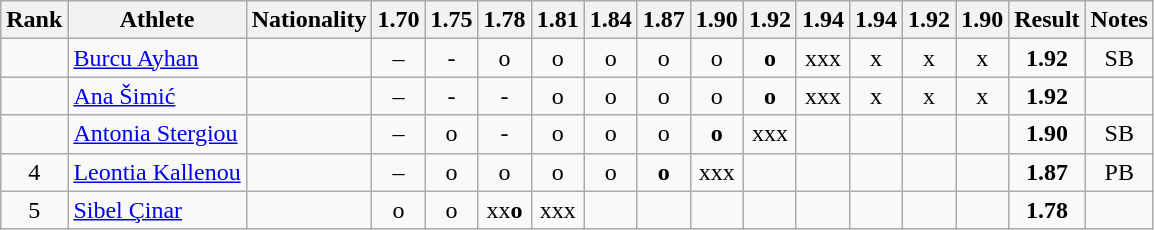<table class="wikitable sortable" style="text-align:center">
<tr>
<th>Rank</th>
<th>Athlete</th>
<th>Nationality</th>
<th>1.70</th>
<th>1.75</th>
<th>1.78</th>
<th>1.81</th>
<th>1.84</th>
<th>1.87</th>
<th>1.90</th>
<th>1.92</th>
<th>1.94</th>
<th>1.94</th>
<th>1.92</th>
<th>1.90</th>
<th>Result</th>
<th>Notes</th>
</tr>
<tr>
<td></td>
<td align="left"><a href='#'>Burcu Ayhan</a></td>
<td align="left"></td>
<td>–</td>
<td>-</td>
<td>o</td>
<td>o</td>
<td>o</td>
<td>o</td>
<td>o</td>
<td><strong>o</strong></td>
<td>xxx</td>
<td>x</td>
<td>x</td>
<td>x</td>
<td><strong>1.92</strong></td>
<td>SB</td>
</tr>
<tr>
<td></td>
<td align="left"><a href='#'>Ana Šimić</a></td>
<td align="left"></td>
<td>–</td>
<td>-</td>
<td>-</td>
<td>o</td>
<td>o</td>
<td>o</td>
<td>o</td>
<td><strong>o</strong></td>
<td>xxx</td>
<td>x</td>
<td>x</td>
<td>x</td>
<td><strong>1.92</strong></td>
<td></td>
</tr>
<tr>
<td></td>
<td align="left"><a href='#'>Antonia Stergiou</a></td>
<td align="left"></td>
<td>–</td>
<td>o</td>
<td>-</td>
<td>o</td>
<td>o</td>
<td>o</td>
<td><strong>o</strong></td>
<td>xxx</td>
<td></td>
<td></td>
<td></td>
<td></td>
<td><strong>1.90</strong></td>
<td>SB</td>
</tr>
<tr>
<td>4</td>
<td align="left"><a href='#'>Leontia Kallenou</a></td>
<td align="left"></td>
<td>–</td>
<td>o</td>
<td>o</td>
<td>o</td>
<td>o</td>
<td><strong>o</strong></td>
<td>xxx</td>
<td></td>
<td></td>
<td></td>
<td></td>
<td></td>
<td><strong>1.87</strong></td>
<td>PB</td>
</tr>
<tr>
<td>5</td>
<td align="left"><a href='#'>Sibel Çinar</a></td>
<td align="left"></td>
<td>o</td>
<td>o</td>
<td>xx<strong>o</strong></td>
<td>xxx</td>
<td></td>
<td></td>
<td></td>
<td></td>
<td></td>
<td></td>
<td></td>
<td></td>
<td><strong>1.78</strong></td>
<td></td>
</tr>
</table>
